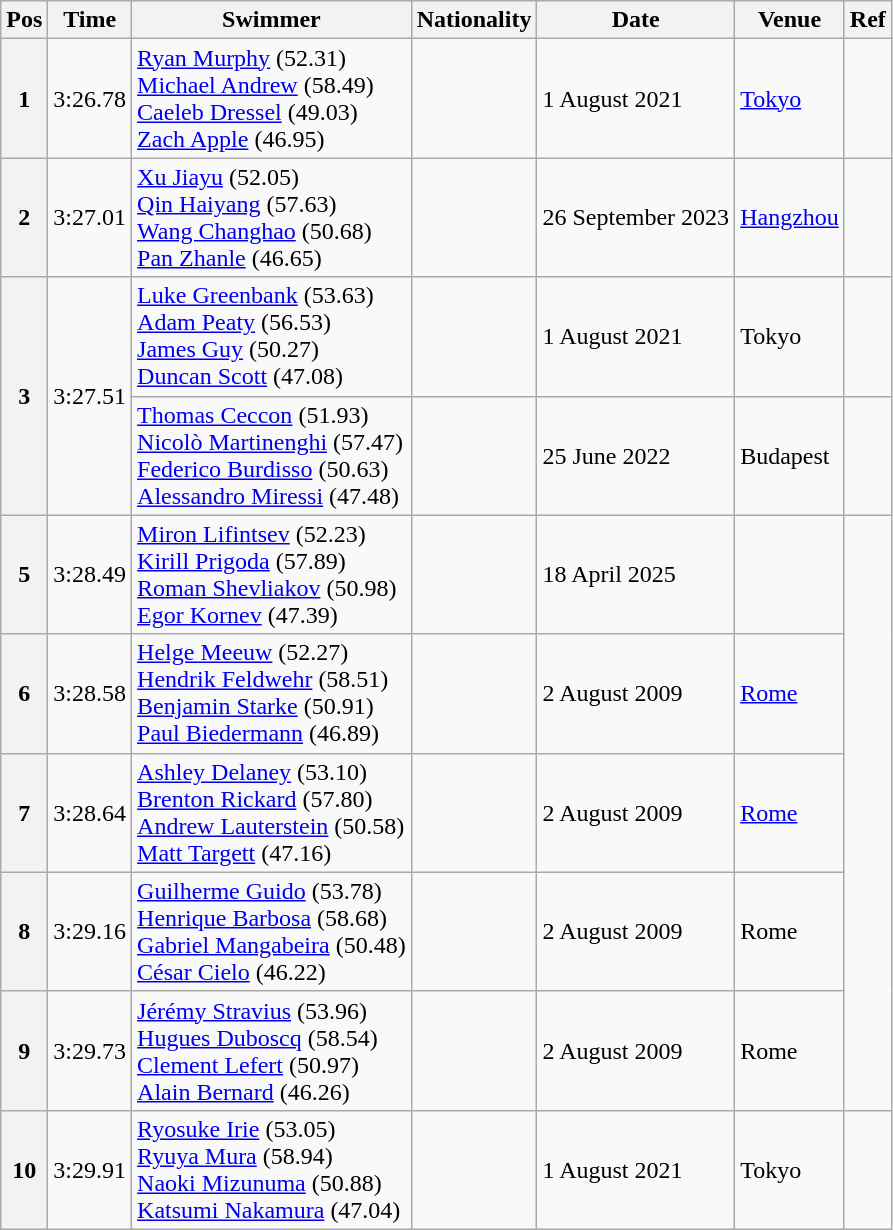<table class="wikitable">
<tr>
<th>Pos</th>
<th>Time</th>
<th>Swimmer</th>
<th>Nationality</th>
<th>Date</th>
<th>Venue</th>
<th>Ref</th>
</tr>
<tr>
<th>1</th>
<td>3:26.78</td>
<td><a href='#'>Ryan Murphy</a> (52.31)<br><a href='#'>Michael Andrew</a> (58.49)<br><a href='#'>Caeleb Dressel</a> (49.03)<br><a href='#'>Zach Apple</a> (46.95)</td>
<td></td>
<td>1 August 2021</td>
<td><a href='#'>Tokyo</a></td>
<td></td>
</tr>
<tr>
<th>2</th>
<td>3:27.01</td>
<td><a href='#'>Xu Jiayu</a> (52.05)<br><a href='#'>Qin Haiyang</a> (57.63)<br><a href='#'>Wang Changhao</a> (50.68)<br><a href='#'>Pan Zhanle</a> (46.65)</td>
<td></td>
<td>26 September 2023</td>
<td><a href='#'>Hangzhou</a></td>
<td></td>
</tr>
<tr>
<th rowspan=2>3</th>
<td rowspan=2>3:27.51</td>
<td><a href='#'>Luke Greenbank</a> (53.63)<br><a href='#'>Adam Peaty</a> (56.53)<br><a href='#'>James Guy</a> (50.27)<br><a href='#'>Duncan Scott</a> (47.08)</td>
<td></td>
<td>1 August 2021</td>
<td>Tokyo</td>
<td></td>
</tr>
<tr>
<td><a href='#'>Thomas Ceccon</a> (51.93)<br><a href='#'>Nicolò Martinenghi</a> (57.47)<br><a href='#'>Federico Burdisso</a> (50.63)<br><a href='#'>Alessandro Miressi</a> (47.48)</td>
<td></td>
<td>25 June 2022</td>
<td>Budapest</td>
<td></td>
</tr>
<tr>
<th>5</th>
<td>3:28.49</td>
<td><a href='#'>Miron Lifintsev</a> (52.23)<br><a href='#'>Kirill Prigoda</a> (57.89)<br><a href='#'>Roman Shevliakov</a> (50.98)<br><a href='#'>Egor Kornev</a> (47.39)</td>
<td></td>
<td>18 April 2025</td>
<td></td>
</tr>
<tr>
<th>6</th>
<td>3:28.58</td>
<td><a href='#'>Helge Meeuw</a> (52.27)<br><a href='#'>Hendrik Feldwehr</a> (58.51)<br><a href='#'>Benjamin Starke</a> (50.91)<br><a href='#'>Paul Biedermann</a> (46.89)</td>
<td></td>
<td>2 August 2009</td>
<td><a href='#'>Rome</a></td>
</tr>
<tr>
<th>7</th>
<td>3:28.64</td>
<td><a href='#'>Ashley Delaney</a> (53.10)<br><a href='#'>Brenton Rickard</a> (57.80)<br><a href='#'>Andrew Lauterstein</a> (50.58)<br><a href='#'>Matt Targett</a> (47.16)</td>
<td></td>
<td>2 August 2009</td>
<td><a href='#'>Rome</a></td>
</tr>
<tr>
<th>8</th>
<td>3:29.16</td>
<td><a href='#'>Guilherme Guido</a> (53.78)<br><a href='#'>Henrique Barbosa</a> (58.68)<br><a href='#'>Gabriel Mangabeira</a> (50.48)<br><a href='#'>César Cielo</a> (46.22)</td>
<td></td>
<td>2 August 2009</td>
<td>Rome</td>
</tr>
<tr>
<th>9</th>
<td>3:29.73</td>
<td><a href='#'>Jérémy Stravius</a> (53.96)<br><a href='#'>Hugues Duboscq</a> (58.54)<br><a href='#'>Clement Lefert</a> (50.97)<br><a href='#'>Alain Bernard</a> (46.26)</td>
<td></td>
<td>2 August 2009</td>
<td>Rome</td>
</tr>
<tr>
<th>10</th>
<td>3:29.91</td>
<td><a href='#'>Ryosuke Irie</a> (53.05)<br><a href='#'>Ryuya Mura</a> (58.94)<br><a href='#'>Naoki Mizunuma</a> (50.88)<br><a href='#'>Katsumi Nakamura</a> (47.04)</td>
<td></td>
<td>1 August 2021</td>
<td>Tokyo</td>
<td></td>
</tr>
</table>
